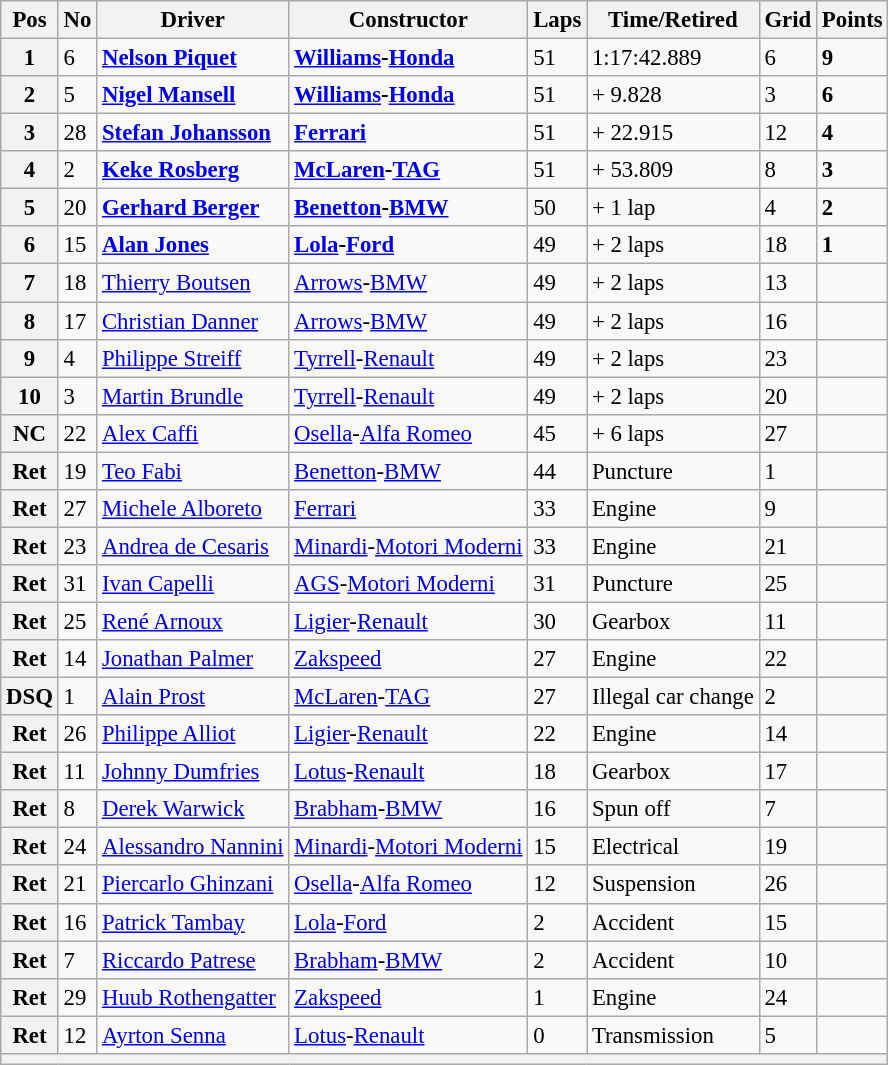<table class="wikitable" style="font-size: 95%;">
<tr>
<th>Pos</th>
<th>No</th>
<th>Driver</th>
<th>Constructor</th>
<th>Laps</th>
<th>Time/Retired</th>
<th>Grid</th>
<th>Points</th>
</tr>
<tr>
<th>1</th>
<td>6</td>
<td> <strong><a href='#'>Nelson Piquet</a></strong></td>
<td><strong><a href='#'>Williams</a>-<a href='#'>Honda</a></strong></td>
<td>51</td>
<td>1:17:42.889</td>
<td>6</td>
<td><strong>9</strong></td>
</tr>
<tr>
<th>2</th>
<td>5</td>
<td> <strong><a href='#'>Nigel Mansell</a></strong></td>
<td><strong><a href='#'>Williams</a>-<a href='#'>Honda</a></strong></td>
<td>51</td>
<td>+ 9.828</td>
<td>3</td>
<td><strong>6</strong></td>
</tr>
<tr>
<th>3</th>
<td>28</td>
<td> <strong><a href='#'>Stefan Johansson</a></strong></td>
<td><strong><a href='#'>Ferrari</a></strong></td>
<td>51</td>
<td>+ 22.915</td>
<td>12</td>
<td><strong>4</strong></td>
</tr>
<tr>
<th>4</th>
<td>2</td>
<td> <strong><a href='#'>Keke Rosberg</a></strong></td>
<td><strong><a href='#'>McLaren</a>-<a href='#'>TAG</a></strong></td>
<td>51</td>
<td>+ 53.809</td>
<td>8</td>
<td><strong>3</strong></td>
</tr>
<tr>
<th>5</th>
<td>20</td>
<td> <strong><a href='#'>Gerhard Berger</a></strong></td>
<td><strong><a href='#'>Benetton</a>-<a href='#'>BMW</a></strong></td>
<td>50</td>
<td>+ 1 lap</td>
<td>4</td>
<td><strong>2</strong></td>
</tr>
<tr>
<th>6</th>
<td>15</td>
<td> <strong><a href='#'>Alan Jones</a></strong></td>
<td><strong><a href='#'>Lola</a>-<a href='#'>Ford</a></strong></td>
<td>49</td>
<td>+ 2 laps</td>
<td>18</td>
<td><strong>1</strong></td>
</tr>
<tr>
<th>7</th>
<td>18</td>
<td> <a href='#'>Thierry Boutsen</a></td>
<td><a href='#'>Arrows</a>-<a href='#'>BMW</a></td>
<td>49</td>
<td>+ 2 laps</td>
<td>13</td>
<td> </td>
</tr>
<tr>
<th>8</th>
<td>17</td>
<td> <a href='#'>Christian Danner</a></td>
<td><a href='#'>Arrows</a>-<a href='#'>BMW</a></td>
<td>49</td>
<td>+ 2 laps</td>
<td>16</td>
<td> </td>
</tr>
<tr>
<th>9</th>
<td>4</td>
<td> <a href='#'>Philippe Streiff</a></td>
<td><a href='#'>Tyrrell</a>-<a href='#'>Renault</a></td>
<td>49</td>
<td>+ 2 laps</td>
<td>23</td>
<td> </td>
</tr>
<tr>
<th>10</th>
<td>3</td>
<td> <a href='#'>Martin Brundle</a></td>
<td><a href='#'>Tyrrell</a>-<a href='#'>Renault</a></td>
<td>49</td>
<td>+ 2 laps</td>
<td>20</td>
<td> </td>
</tr>
<tr>
<th>NC</th>
<td>22</td>
<td> <a href='#'>Alex Caffi</a></td>
<td><a href='#'>Osella</a>-<a href='#'>Alfa Romeo</a></td>
<td>45</td>
<td>+ 6 laps</td>
<td>27</td>
<td> </td>
</tr>
<tr>
<th>Ret</th>
<td>19</td>
<td> <a href='#'>Teo Fabi</a></td>
<td><a href='#'>Benetton</a>-<a href='#'>BMW</a></td>
<td>44</td>
<td>Puncture</td>
<td>1</td>
<td> </td>
</tr>
<tr>
<th>Ret</th>
<td>27</td>
<td> <a href='#'>Michele Alboreto</a></td>
<td><a href='#'>Ferrari</a></td>
<td>33</td>
<td>Engine</td>
<td>9</td>
<td> </td>
</tr>
<tr>
<th>Ret</th>
<td>23</td>
<td> <a href='#'>Andrea de Cesaris</a></td>
<td><a href='#'>Minardi</a>-<a href='#'>Motori Moderni</a></td>
<td>33</td>
<td>Engine</td>
<td>21</td>
<td> </td>
</tr>
<tr>
<th>Ret</th>
<td>31</td>
<td> <a href='#'>Ivan Capelli</a></td>
<td><a href='#'>AGS</a>-<a href='#'>Motori Moderni</a></td>
<td>31</td>
<td>Puncture</td>
<td>25</td>
<td> </td>
</tr>
<tr>
<th>Ret</th>
<td>25</td>
<td> <a href='#'>René Arnoux</a></td>
<td><a href='#'>Ligier</a>-<a href='#'>Renault</a></td>
<td>30</td>
<td>Gearbox</td>
<td>11</td>
<td> </td>
</tr>
<tr>
<th>Ret</th>
<td>14</td>
<td> <a href='#'>Jonathan Palmer</a></td>
<td><a href='#'>Zakspeed</a></td>
<td>27</td>
<td>Engine</td>
<td>22</td>
<td> </td>
</tr>
<tr>
<th>DSQ</th>
<td>1</td>
<td> <a href='#'>Alain Prost</a></td>
<td><a href='#'>McLaren</a>-<a href='#'>TAG</a></td>
<td>27</td>
<td>Illegal car change</td>
<td>2</td>
<td> </td>
</tr>
<tr>
<th>Ret</th>
<td>26</td>
<td> <a href='#'>Philippe Alliot</a></td>
<td><a href='#'>Ligier</a>-<a href='#'>Renault</a></td>
<td>22</td>
<td>Engine</td>
<td>14</td>
<td> </td>
</tr>
<tr>
<th>Ret</th>
<td>11</td>
<td> <a href='#'>Johnny Dumfries</a></td>
<td><a href='#'>Lotus</a>-<a href='#'>Renault</a></td>
<td>18</td>
<td>Gearbox</td>
<td>17</td>
<td> </td>
</tr>
<tr>
<th>Ret</th>
<td>8</td>
<td> <a href='#'>Derek Warwick</a></td>
<td><a href='#'>Brabham</a>-<a href='#'>BMW</a></td>
<td>16</td>
<td>Spun off</td>
<td>7</td>
<td> </td>
</tr>
<tr>
<th>Ret</th>
<td>24</td>
<td> <a href='#'>Alessandro Nannini</a></td>
<td><a href='#'>Minardi</a>-<a href='#'>Motori Moderni</a></td>
<td>15</td>
<td>Electrical</td>
<td>19</td>
<td> </td>
</tr>
<tr>
<th>Ret</th>
<td>21</td>
<td> <a href='#'>Piercarlo Ghinzani</a></td>
<td><a href='#'>Osella</a>-<a href='#'>Alfa Romeo</a></td>
<td>12</td>
<td>Suspension</td>
<td>26</td>
<td> </td>
</tr>
<tr>
<th>Ret</th>
<td>16</td>
<td> <a href='#'>Patrick Tambay</a></td>
<td><a href='#'>Lola</a>-<a href='#'>Ford</a></td>
<td>2</td>
<td>Accident</td>
<td>15</td>
<td> </td>
</tr>
<tr>
<th>Ret</th>
<td>7</td>
<td> <a href='#'>Riccardo Patrese</a></td>
<td><a href='#'>Brabham</a>-<a href='#'>BMW</a></td>
<td>2</td>
<td>Accident</td>
<td>10</td>
<td> </td>
</tr>
<tr>
<th>Ret</th>
<td>29</td>
<td> <a href='#'>Huub Rothengatter</a></td>
<td><a href='#'>Zakspeed</a></td>
<td>1</td>
<td>Engine</td>
<td>24</td>
<td> </td>
</tr>
<tr>
<th>Ret</th>
<td>12</td>
<td> <a href='#'>Ayrton Senna</a></td>
<td><a href='#'>Lotus</a>-<a href='#'>Renault</a></td>
<td>0</td>
<td>Transmission</td>
<td>5</td>
<td> </td>
</tr>
<tr>
<th colspan="8"></th>
</tr>
</table>
